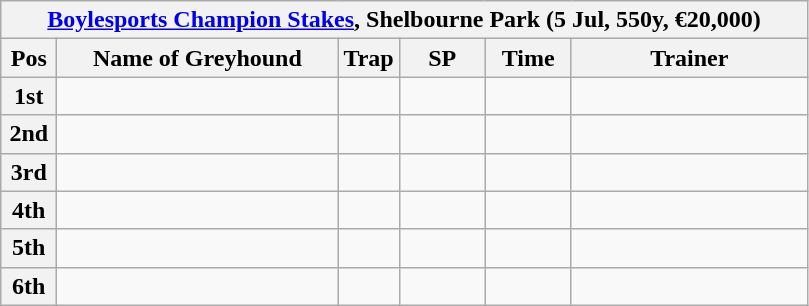<table class="wikitable">
<tr>
<th colspan="6"><a href='#'>Boylesports Champion Stakes</a>, Shelbourne Park (5 Jul, 550y, €20,000)</th>
</tr>
<tr>
<th width=30>Pos</th>
<th width=180>Name of Greyhound</th>
<th width=30>Trap</th>
<th width=50>SP</th>
<th width=50>Time</th>
<th width=150>Trainer</th>
</tr>
<tr>
<th>1st</th>
<td></td>
<td></td>
<td></td>
<td></td>
<td></td>
</tr>
<tr>
<th>2nd</th>
<td></td>
<td></td>
<td></td>
<td></td>
<td></td>
</tr>
<tr>
<th>3rd</th>
<td></td>
<td></td>
<td></td>
<td></td>
<td></td>
</tr>
<tr>
<th>4th</th>
<td></td>
<td></td>
<td></td>
<td></td>
<td></td>
</tr>
<tr>
<th>5th</th>
<td></td>
<td></td>
<td></td>
<td></td>
<td></td>
</tr>
<tr>
<th>6th</th>
<td></td>
<td></td>
<td></td>
<td></td>
<td></td>
</tr>
</table>
